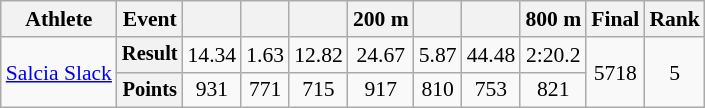<table class="wikitable" style="font-size:90%">
<tr>
<th>Athlete</th>
<th>Event</th>
<th></th>
<th></th>
<th></th>
<th>200 m</th>
<th></th>
<th></th>
<th>800 m</th>
<th>Final</th>
<th>Rank</th>
</tr>
<tr align=center>
<td rowspan=2 align=left><a href='#'>Salcia Slack</a></td>
<th style="font-size:95%">Result</th>
<td>14.34</td>
<td>1.63</td>
<td>12.82</td>
<td>24.67</td>
<td>5.87</td>
<td>44.48</td>
<td>2:20.2</td>
<td rowspan=2>5718</td>
<td rowspan=2>5</td>
</tr>
<tr align=center>
<th style="font-size:95%">Points</th>
<td>931</td>
<td>771</td>
<td>715</td>
<td>917</td>
<td>810</td>
<td>753</td>
<td>821</td>
</tr>
</table>
